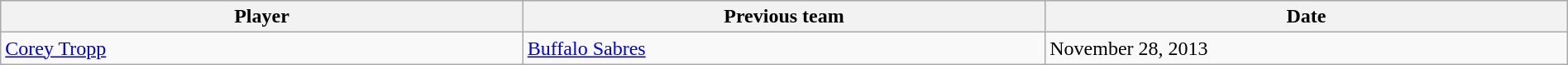<table class="wikitable" style="width:100%;">
<tr style="text-align:center; background:#ddd;">
<th style="width:33%;">Player</th>
<th style="width:33%;">Previous team</th>
<th style="width:33%;">Date</th>
</tr>
<tr>
<td><a href='#'>Corey Tropp</a></td>
<td><a href='#'>Buffalo Sabres</a></td>
<td>November 28, 2013</td>
</tr>
</table>
